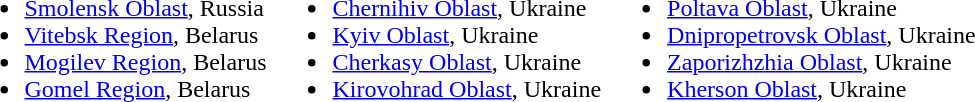<table>
<tr>
<td><br><ul><li><a href='#'>Smolensk Oblast</a>, Russia</li><li><a href='#'>Vitebsk Region</a>, Belarus</li><li><a href='#'>Mogilev Region</a>, Belarus</li><li><a href='#'>Gomel Region</a>, Belarus</li></ul></td>
<td><br><ul><li><a href='#'>Chernihiv Oblast</a>, Ukraine</li><li><a href='#'>Kyiv Oblast</a>, Ukraine</li><li><a href='#'>Cherkasy Oblast</a>, Ukraine</li><li><a href='#'>Kirovohrad Oblast</a>, Ukraine</li></ul></td>
<td><br><ul><li><a href='#'>Poltava Oblast</a>, Ukraine</li><li><a href='#'>Dnipropetrovsk Oblast</a>, Ukraine</li><li><a href='#'>Zaporizhzhia Oblast</a>, Ukraine</li><li><a href='#'>Kherson Oblast</a>, Ukraine</li></ul></td>
</tr>
</table>
